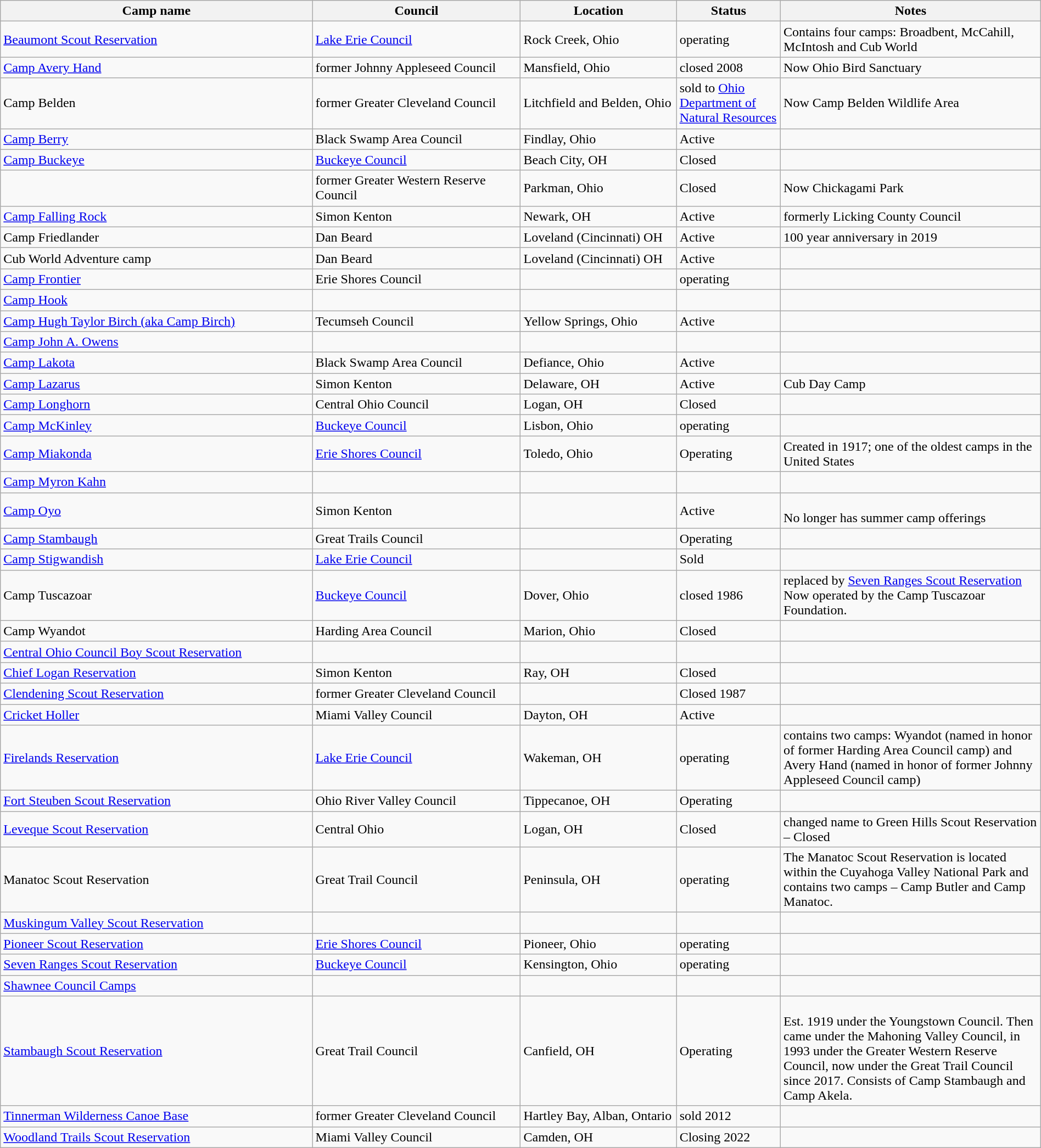<table class="wikitable sortable" border="1" width="100%">
<tr>
<th scope="col" width="30%">Camp name</th>
<th scope="col" width="20%">Council</th>
<th scope="col" width="15%">Location</th>
<th scope="col" width="10%">Status</th>
<th scope="col" width="25%"  class="unsortable">Notes</th>
</tr>
<tr>
<td><a href='#'>Beaumont Scout Reservation</a></td>
<td><a href='#'>Lake Erie Council</a></td>
<td>Rock Creek, Ohio</td>
<td>operating</td>
<td>Contains four camps: Broadbent, McCahill, McIntosh and Cub World</td>
</tr>
<tr>
<td><a href='#'>Camp Avery Hand</a></td>
<td>former Johnny Appleseed Council</td>
<td>Mansfield, Ohio</td>
<td>closed 2008</td>
<td>Now Ohio Bird Sanctuary</td>
</tr>
<tr>
<td>Camp Belden</td>
<td>former Greater Cleveland Council</td>
<td>Litchfield and Belden, Ohio</td>
<td>sold to <a href='#'>Ohio Department of Natural Resources</a></td>
<td>Now Camp Belden Wildlife Area</td>
</tr>
<tr>
<td><a href='#'>Camp Berry</a></td>
<td>Black Swamp Area Council</td>
<td>Findlay, Ohio</td>
<td>Active</td>
<td></td>
</tr>
<tr>
<td><a href='#'>Camp Buckeye</a></td>
<td><a href='#'>Buckeye Council</a></td>
<td>Beach City, OH</td>
<td>Closed</td>
<td></td>
</tr>
<tr>
<td></td>
<td>former Greater Western Reserve Council</td>
<td>Parkman, Ohio</td>
<td>Closed</td>
<td>Now Chickagami Park</td>
</tr>
<tr>
<td><a href='#'>Camp Falling Rock</a></td>
<td>Simon Kenton</td>
<td>Newark, OH</td>
<td>Active</td>
<td>formerly Licking County Council</td>
</tr>
<tr>
<td>Camp Friedlander</td>
<td>Dan Beard</td>
<td>Loveland (Cincinnati) OH</td>
<td>Active</td>
<td>100 year anniversary in 2019</td>
</tr>
<tr>
<td>Cub World Adventure camp</td>
<td>Dan Beard</td>
<td>Loveland (Cincinnati) OH</td>
<td>Active</td>
<td></td>
</tr>
<tr>
<td><a href='#'>Camp Frontier</a></td>
<td>Erie Shores Council</td>
<td></td>
<td>operating</td>
<td></td>
</tr>
<tr>
<td><a href='#'>Camp Hook</a></td>
<td></td>
<td></td>
<td></td>
<td></td>
</tr>
<tr>
<td><a href='#'>Camp Hugh Taylor Birch (aka Camp Birch)</a></td>
<td>Tecumseh Council</td>
<td>Yellow Springs, Ohio</td>
<td>Active</td>
<td></td>
</tr>
<tr>
<td><a href='#'>Camp John A. Owens</a></td>
<td></td>
<td></td>
<td></td>
<td></td>
</tr>
<tr>
<td><a href='#'>Camp Lakota</a></td>
<td>Black Swamp Area Council</td>
<td>Defiance, Ohio</td>
<td>Active</td>
<td></td>
</tr>
<tr>
<td><a href='#'>Camp Lazarus</a></td>
<td>Simon Kenton</td>
<td>Delaware, OH</td>
<td>Active</td>
<td>Cub Day Camp</td>
</tr>
<tr>
<td><a href='#'>Camp Longhorn</a></td>
<td>Central Ohio Council</td>
<td>Logan, OH</td>
<td>Closed</td>
<td></td>
</tr>
<tr>
<td><a href='#'>Camp McKinley</a></td>
<td><a href='#'>Buckeye Council</a></td>
<td>Lisbon, Ohio</td>
<td>operating</td>
<td></td>
</tr>
<tr>
<td><a href='#'>Camp Miakonda</a></td>
<td><a href='#'>Erie Shores Council</a></td>
<td>Toledo, Ohio</td>
<td>Operating</td>
<td>Created in 1917; one of the oldest camps in the United States</td>
</tr>
<tr>
<td><a href='#'>Camp Myron Kahn</a></td>
<td></td>
<td></td>
<td></td>
<td></td>
</tr>
<tr>
<td><a href='#'>Camp Oyo</a></td>
<td>Simon Kenton</td>
<td></td>
<td>Active</td>
<td><br>No longer has summer camp offerings</td>
</tr>
<tr>
<td><a href='#'>Camp Stambaugh</a></td>
<td>Great Trails Council</td>
<td></td>
<td>Operating</td>
<td></td>
</tr>
<tr>
<td><a href='#'>Camp Stigwandish</a></td>
<td><a href='#'>Lake Erie Council</a></td>
<td></td>
<td>Sold</td>
<td></td>
</tr>
<tr>
<td>Camp Tuscazoar</td>
<td><a href='#'>Buckeye Council</a></td>
<td>Dover, Ohio</td>
<td>closed 1986</td>
<td>replaced by <a href='#'>Seven Ranges Scout Reservation</a> Now operated by the Camp Tuscazoar Foundation.</td>
</tr>
<tr>
<td>Camp Wyandot</td>
<td>Harding Area Council</td>
<td>Marion, Ohio</td>
<td>Closed</td>
<td></td>
</tr>
<tr>
<td><a href='#'>Central Ohio Council Boy Scout Reservation</a></td>
<td></td>
<td></td>
<td></td>
<td></td>
</tr>
<tr>
<td><a href='#'>Chief Logan Reservation</a></td>
<td>Simon Kenton</td>
<td>Ray, OH</td>
<td>Closed</td>
<td></td>
</tr>
<tr>
<td><a href='#'>Clendening Scout Reservation</a></td>
<td>former Greater Cleveland Council</td>
<td></td>
<td>Closed 1987</td>
<td></td>
</tr>
<tr>
<td><a href='#'>Cricket Holler</a></td>
<td>Miami Valley Council</td>
<td>Dayton, OH</td>
<td>Active</td>
<td></td>
</tr>
<tr>
<td><a href='#'>Firelands Reservation</a></td>
<td><a href='#'>Lake Erie Council</a></td>
<td>Wakeman, OH</td>
<td>operating</td>
<td>contains two camps: Wyandot (named in honor of former Harding Area Council camp) and Avery Hand (named in honor of former Johnny Appleseed Council camp)</td>
</tr>
<tr>
<td><a href='#'>Fort Steuben Scout Reservation</a></td>
<td>Ohio River Valley Council</td>
<td>Tippecanoe, OH</td>
<td>Operating</td>
<td></td>
</tr>
<tr>
<td><a href='#'>Leveque Scout Reservation</a></td>
<td>Central Ohio</td>
<td>Logan, OH</td>
<td>Closed</td>
<td>changed name to Green Hills Scout Reservation – Closed</td>
</tr>
<tr>
<td>Manatoc Scout Reservation</td>
<td>Great Trail Council</td>
<td>Peninsula, OH</td>
<td>operating</td>
<td>The Manatoc Scout Reservation is located within the Cuyahoga Valley National Park and contains two camps – Camp Butler and Camp Manatoc.</td>
</tr>
<tr>
<td><a href='#'>Muskingum Valley Scout Reservation</a></td>
<td></td>
<td></td>
<td></td>
<td></td>
</tr>
<tr>
<td><a href='#'>Pioneer Scout Reservation</a></td>
<td><a href='#'>Erie Shores Council</a></td>
<td>Pioneer, Ohio</td>
<td>operating</td>
<td></td>
</tr>
<tr>
<td><a href='#'>Seven Ranges Scout Reservation</a></td>
<td><a href='#'>Buckeye Council</a></td>
<td>Kensington, Ohio</td>
<td>operating</td>
<td></td>
</tr>
<tr>
<td><a href='#'>Shawnee Council Camps</a></td>
<td></td>
<td></td>
<td></td>
<td></td>
</tr>
<tr>
<td><a href='#'>Stambaugh Scout Reservation</a></td>
<td>Great Trail Council</td>
<td>Canfield, OH</td>
<td>Operating</td>
<td><br>Est. 1919 under the Youngstown Council.  Then came under the Mahoning Valley Council, in 1993 under the Greater Western Reserve Council, now under the Great Trail Council since 2017. Consists of Camp Stambaugh and Camp Akela.</td>
</tr>
<tr>
<td><a href='#'>Tinnerman Wilderness Canoe Base</a></td>
<td>former Greater Cleveland Council</td>
<td>Hartley Bay, Alban, Ontario</td>
<td>sold 2012</td>
<td></td>
</tr>
<tr>
<td><a href='#'>Woodland Trails Scout Reservation</a></td>
<td>Miami Valley Council</td>
<td>Camden, OH</td>
<td>Closing 2022</td>
<td></td>
</tr>
</table>
